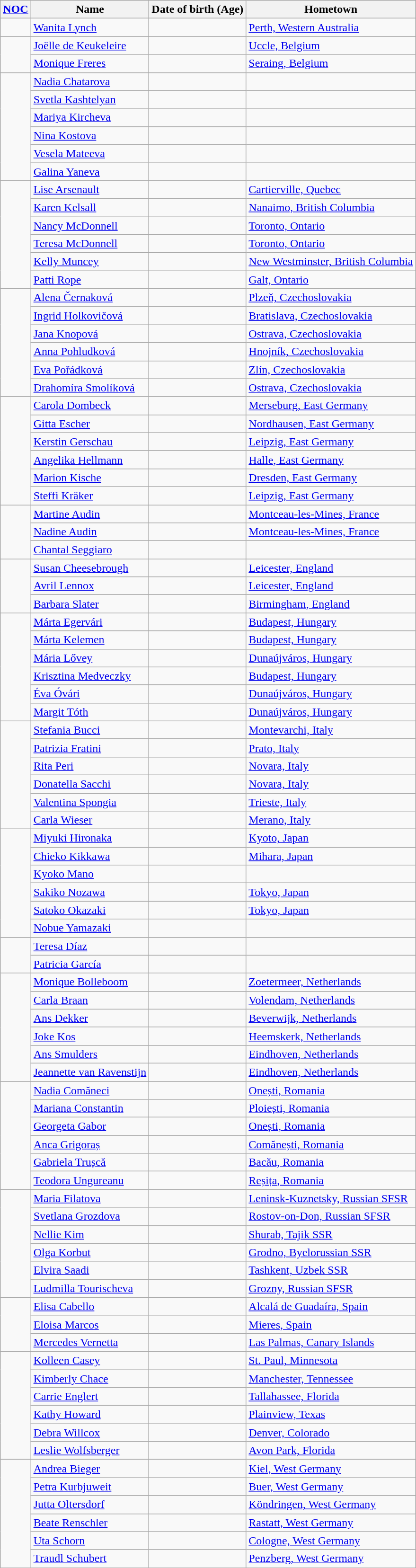<table class="wikitable sortable">
<tr>
<th><a href='#'>NOC</a></th>
<th>Name</th>
<th>Date of birth (Age)</th>
<th>Hometown</th>
</tr>
<tr>
<td></td>
<td><a href='#'>Wanita Lynch</a></td>
<td></td>
<td><a href='#'>Perth, Western Australia</a></td>
</tr>
<tr>
<td rowspan="2"></td>
<td><a href='#'>Joëlle de Keukeleire</a></td>
<td></td>
<td><a href='#'>Uccle, Belgium</a></td>
</tr>
<tr>
<td><a href='#'>Monique Freres</a></td>
<td></td>
<td><a href='#'>Seraing, Belgium</a></td>
</tr>
<tr>
<td rowspan="6"></td>
<td><a href='#'>Nadia Chatarova</a></td>
<td></td>
<td></td>
</tr>
<tr>
<td><a href='#'>Svetla Kashtelyan</a></td>
<td></td>
<td></td>
</tr>
<tr>
<td><a href='#'>Mariya Kircheva</a></td>
<td></td>
<td></td>
</tr>
<tr>
<td><a href='#'>Nina Kostova</a></td>
<td></td>
<td></td>
</tr>
<tr>
<td><a href='#'>Vesela Mateeva</a></td>
<td></td>
<td></td>
</tr>
<tr>
<td><a href='#'>Galina Yaneva</a></td>
<td></td>
<td></td>
</tr>
<tr>
<td rowspan="6"></td>
<td><a href='#'>Lise Arsenault</a></td>
<td></td>
<td><a href='#'>Cartierville, Quebec</a></td>
</tr>
<tr>
<td><a href='#'>Karen Kelsall</a></td>
<td></td>
<td><a href='#'>Nanaimo, British Columbia</a></td>
</tr>
<tr>
<td><a href='#'>Nancy McDonnell</a></td>
<td></td>
<td><a href='#'>Toronto, Ontario</a></td>
</tr>
<tr>
<td><a href='#'>Teresa McDonnell</a></td>
<td></td>
<td><a href='#'>Toronto, Ontario</a></td>
</tr>
<tr>
<td><a href='#'>Kelly Muncey</a></td>
<td></td>
<td><a href='#'>New Westminster, British Columbia</a></td>
</tr>
<tr>
<td><a href='#'>Patti Rope</a></td>
<td></td>
<td><a href='#'>Galt, Ontario</a></td>
</tr>
<tr>
<td rowspan="6"></td>
<td><a href='#'>Alena Černaková</a></td>
<td></td>
<td><a href='#'>Plzeň, Czechoslovakia</a></td>
</tr>
<tr>
<td><a href='#'>Ingrid Holkovičová</a></td>
<td></td>
<td><a href='#'>Bratislava, Czechoslovakia</a></td>
</tr>
<tr>
<td><a href='#'>Jana Knopová</a></td>
<td></td>
<td><a href='#'>Ostrava, Czechoslovakia</a></td>
</tr>
<tr>
<td><a href='#'>Anna Pohludková</a></td>
<td></td>
<td><a href='#'>Hnojník, Czechoslovakia</a></td>
</tr>
<tr>
<td><a href='#'>Eva Pořádková</a></td>
<td></td>
<td><a href='#'>Zlín, Czechoslovakia</a></td>
</tr>
<tr>
<td><a href='#'>Drahomíra Smolíková</a></td>
<td></td>
<td><a href='#'>Ostrava, Czechoslovakia</a></td>
</tr>
<tr>
<td rowspan="6"></td>
<td><a href='#'>Carola Dombeck</a></td>
<td></td>
<td><a href='#'>Merseburg, East Germany</a></td>
</tr>
<tr>
<td><a href='#'>Gitta Escher</a></td>
<td></td>
<td><a href='#'>Nordhausen, East Germany</a></td>
</tr>
<tr>
<td><a href='#'>Kerstin Gerschau</a></td>
<td></td>
<td><a href='#'>Leipzig, East Germany</a></td>
</tr>
<tr>
<td><a href='#'>Angelika Hellmann</a></td>
<td></td>
<td><a href='#'>Halle, East Germany</a></td>
</tr>
<tr>
<td><a href='#'>Marion Kische</a></td>
<td></td>
<td><a href='#'>Dresden, East Germany</a></td>
</tr>
<tr>
<td><a href='#'>Steffi Kräker</a></td>
<td></td>
<td><a href='#'>Leipzig, East Germany</a></td>
</tr>
<tr>
<td rowspan="3"></td>
<td><a href='#'>Martine Audin</a></td>
<td></td>
<td><a href='#'>Montceau-les-Mines, France</a></td>
</tr>
<tr>
<td><a href='#'>Nadine Audin</a></td>
<td></td>
<td><a href='#'>Montceau-les-Mines, France</a></td>
</tr>
<tr>
<td><a href='#'>Chantal Seggiaro</a></td>
<td></td>
<td></td>
</tr>
<tr>
<td rowspan="3"></td>
<td><a href='#'>Susan Cheesebrough</a></td>
<td></td>
<td><a href='#'>Leicester, England</a></td>
</tr>
<tr>
<td><a href='#'>Avril Lennox</a></td>
<td></td>
<td><a href='#'>Leicester, England</a></td>
</tr>
<tr>
<td><a href='#'>Barbara Slater</a></td>
<td></td>
<td><a href='#'>Birmingham, England</a></td>
</tr>
<tr>
<td rowspan="6"></td>
<td><a href='#'>Márta Egervári</a></td>
<td></td>
<td><a href='#'>Budapest, Hungary</a></td>
</tr>
<tr>
<td><a href='#'>Márta Kelemen</a></td>
<td></td>
<td><a href='#'>Budapest, Hungary</a></td>
</tr>
<tr>
<td><a href='#'>Mária Lővey</a></td>
<td></td>
<td><a href='#'>Dunaújváros, Hungary</a></td>
</tr>
<tr>
<td><a href='#'>Krisztina Medveczky</a></td>
<td></td>
<td><a href='#'>Budapest, Hungary</a></td>
</tr>
<tr>
<td><a href='#'>Éva Óvári</a></td>
<td></td>
<td><a href='#'>Dunaújváros, Hungary</a></td>
</tr>
<tr>
<td><a href='#'>Margit Tóth</a></td>
<td></td>
<td><a href='#'>Dunaújváros, Hungary</a></td>
</tr>
<tr>
<td rowspan="6"></td>
<td><a href='#'>Stefania Bucci</a></td>
<td></td>
<td><a href='#'>Montevarchi, Italy</a></td>
</tr>
<tr>
<td><a href='#'>Patrizia Fratini</a></td>
<td></td>
<td><a href='#'>Prato, Italy</a></td>
</tr>
<tr>
<td><a href='#'>Rita Peri</a></td>
<td></td>
<td><a href='#'>Novara, Italy</a></td>
</tr>
<tr>
<td><a href='#'>Donatella Sacchi</a></td>
<td></td>
<td><a href='#'>Novara, Italy</a></td>
</tr>
<tr>
<td><a href='#'>Valentina Spongia</a></td>
<td></td>
<td><a href='#'>Trieste, Italy</a></td>
</tr>
<tr>
<td><a href='#'>Carla Wieser</a></td>
<td></td>
<td><a href='#'>Merano, Italy</a></td>
</tr>
<tr>
<td rowspan="6"></td>
<td><a href='#'>Miyuki Hironaka</a></td>
<td></td>
<td><a href='#'>Kyoto, Japan</a></td>
</tr>
<tr>
<td><a href='#'>Chieko Kikkawa</a></td>
<td></td>
<td><a href='#'>Mihara, Japan</a></td>
</tr>
<tr>
<td><a href='#'>Kyoko Mano</a></td>
<td></td>
<td></td>
</tr>
<tr>
<td><a href='#'>Sakiko Nozawa</a></td>
<td></td>
<td><a href='#'>Tokyo, Japan</a></td>
</tr>
<tr>
<td><a href='#'>Satoko Okazaki</a></td>
<td></td>
<td><a href='#'>Tokyo, Japan</a></td>
</tr>
<tr>
<td><a href='#'>Nobue Yamazaki</a></td>
<td></td>
<td></td>
</tr>
<tr>
<td rowspan="2"></td>
<td><a href='#'>Teresa Díaz</a></td>
<td></td>
<td></td>
</tr>
<tr>
<td><a href='#'>Patricia García</a></td>
<td></td>
<td></td>
</tr>
<tr>
<td rowspan="6"></td>
<td><a href='#'>Monique Bolleboom</a></td>
<td></td>
<td><a href='#'>Zoetermeer, Netherlands</a></td>
</tr>
<tr>
<td><a href='#'>Carla Braan</a></td>
<td></td>
<td><a href='#'>Volendam, Netherlands</a></td>
</tr>
<tr>
<td><a href='#'>Ans Dekker</a></td>
<td></td>
<td><a href='#'>Beverwijk, Netherlands</a></td>
</tr>
<tr>
<td><a href='#'>Joke Kos</a></td>
<td></td>
<td><a href='#'>Heemskerk, Netherlands</a></td>
</tr>
<tr>
<td><a href='#'>Ans Smulders</a></td>
<td></td>
<td><a href='#'>Eindhoven, Netherlands</a></td>
</tr>
<tr>
<td><a href='#'>Jeannette van Ravenstijn</a></td>
<td></td>
<td><a href='#'>Eindhoven, Netherlands</a></td>
</tr>
<tr>
<td rowspan="6"></td>
<td><a href='#'>Nadia Comăneci</a></td>
<td></td>
<td><a href='#'>Onești, Romania</a></td>
</tr>
<tr>
<td><a href='#'>Mariana Constantin</a></td>
<td></td>
<td><a href='#'>Ploiești, Romania</a></td>
</tr>
<tr>
<td><a href='#'>Georgeta Gabor</a></td>
<td></td>
<td><a href='#'>Onești, Romania</a></td>
</tr>
<tr>
<td><a href='#'>Anca Grigoraș</a></td>
<td></td>
<td><a href='#'>Comănești, Romania</a></td>
</tr>
<tr>
<td><a href='#'>Gabriela Trușcă</a></td>
<td></td>
<td><a href='#'>Bacău, Romania</a></td>
</tr>
<tr>
<td><a href='#'>Teodora Ungureanu</a></td>
<td></td>
<td><a href='#'>Reșița, Romania</a></td>
</tr>
<tr>
<td rowspan="6"></td>
<td><a href='#'>Maria Filatova</a></td>
<td></td>
<td><a href='#'>Leninsk-Kuznetsky, Russian SFSR</a></td>
</tr>
<tr>
<td><a href='#'>Svetlana Grozdova</a></td>
<td></td>
<td><a href='#'>Rostov-on-Don, Russian SFSR</a></td>
</tr>
<tr>
<td><a href='#'>Nellie Kim</a></td>
<td></td>
<td><a href='#'>Shurab, Tajik SSR</a></td>
</tr>
<tr>
<td><a href='#'>Olga Korbut</a></td>
<td></td>
<td><a href='#'>Grodno, Byelorussian SSR</a></td>
</tr>
<tr>
<td><a href='#'>Elvira Saadi</a></td>
<td></td>
<td><a href='#'>Tashkent, Uzbek SSR</a></td>
</tr>
<tr>
<td><a href='#'>Ludmilla Tourischeva</a></td>
<td></td>
<td><a href='#'>Grozny, Russian SFSR</a></td>
</tr>
<tr>
<td rowspan="3"></td>
<td><a href='#'>Elisa Cabello</a></td>
<td></td>
<td><a href='#'>Alcalá de Guadaíra, Spain</a></td>
</tr>
<tr>
<td><a href='#'>Eloisa Marcos</a></td>
<td></td>
<td><a href='#'>Mieres, Spain</a></td>
</tr>
<tr>
<td><a href='#'>Mercedes Vernetta</a></td>
<td></td>
<td><a href='#'>Las Palmas, Canary Islands</a></td>
</tr>
<tr>
<td rowspan="6"></td>
<td><a href='#'>Kolleen Casey</a></td>
<td></td>
<td><a href='#'>St. Paul, Minnesota</a></td>
</tr>
<tr>
<td><a href='#'>Kimberly Chace</a></td>
<td></td>
<td><a href='#'>Manchester, Tennessee</a></td>
</tr>
<tr>
<td><a href='#'>Carrie Englert</a></td>
<td></td>
<td><a href='#'>Tallahassee, Florida</a></td>
</tr>
<tr>
<td><a href='#'>Kathy Howard</a></td>
<td></td>
<td><a href='#'>Plainview, Texas</a></td>
</tr>
<tr>
<td><a href='#'>Debra Willcox</a></td>
<td></td>
<td><a href='#'>Denver, Colorado</a></td>
</tr>
<tr>
<td><a href='#'>Leslie Wolfsberger</a></td>
<td></td>
<td><a href='#'>Avon Park, Florida</a></td>
</tr>
<tr>
<td rowspan="6"></td>
<td><a href='#'>Andrea Bieger</a></td>
<td></td>
<td><a href='#'>Kiel, West Germany</a></td>
</tr>
<tr>
<td><a href='#'>Petra Kurbjuweit</a></td>
<td></td>
<td><a href='#'>Buer, West Germany</a></td>
</tr>
<tr>
<td><a href='#'>Jutta Oltersdorf</a></td>
<td></td>
<td><a href='#'>Köndringen, West Germany</a></td>
</tr>
<tr>
<td><a href='#'>Beate Renschler</a></td>
<td></td>
<td><a href='#'>Rastatt, West Germany</a></td>
</tr>
<tr>
<td><a href='#'>Uta Schorn</a></td>
<td></td>
<td><a href='#'>Cologne, West Germany</a></td>
</tr>
<tr>
<td><a href='#'>Traudl Schubert</a></td>
<td></td>
<td><a href='#'>Penzberg, West Germany</a></td>
</tr>
<tr>
</tr>
</table>
